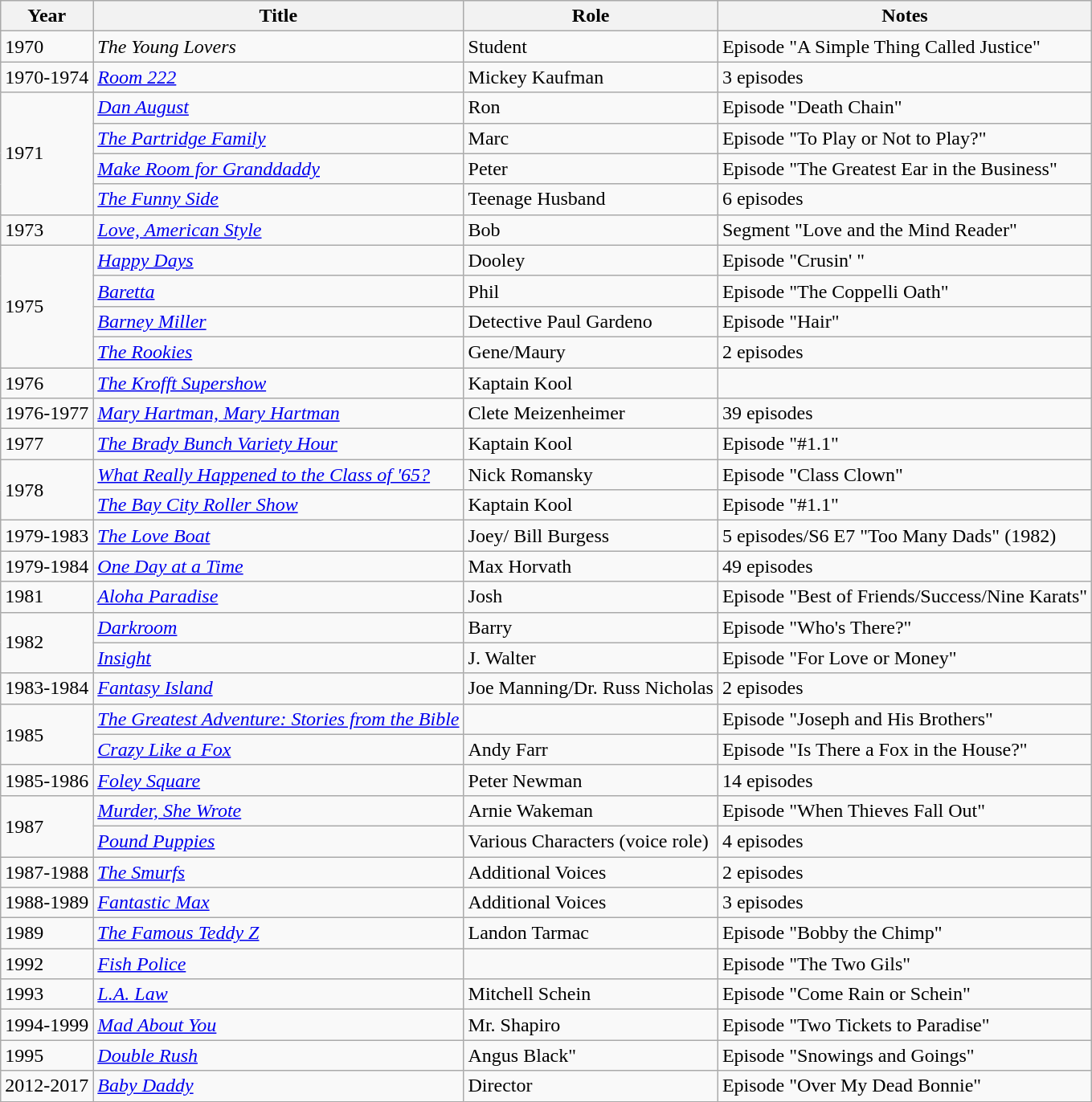<table class="wikitable">
<tr>
<th>Year</th>
<th>Title</th>
<th>Role</th>
<th>Notes</th>
</tr>
<tr>
<td>1970</td>
<td><em>The Young Lovers</em></td>
<td>Student</td>
<td>Episode "A Simple Thing Called Justice"</td>
</tr>
<tr>
<td>1970-1974</td>
<td><em><a href='#'>Room 222</a></em></td>
<td>Mickey Kaufman</td>
<td>3 episodes</td>
</tr>
<tr>
<td rowspan=4>1971</td>
<td><em><a href='#'>Dan August</a></em></td>
<td>Ron</td>
<td>Episode "Death Chain"</td>
</tr>
<tr>
<td><em><a href='#'>The Partridge Family</a></em></td>
<td>Marc</td>
<td>Episode "To Play or Not to Play?"</td>
</tr>
<tr>
<td><em><a href='#'>Make Room for Granddaddy</a></em></td>
<td>Peter</td>
<td>Episode "The Greatest Ear in the Business"</td>
</tr>
<tr>
<td><em><a href='#'>The Funny Side</a></em></td>
<td>Teenage Husband</td>
<td>6 episodes</td>
</tr>
<tr>
<td>1973</td>
<td><em><a href='#'>Love, American Style</a></em></td>
<td>Bob</td>
<td>Segment "Love and the Mind Reader"</td>
</tr>
<tr>
<td rowspan=4>1975</td>
<td><em><a href='#'>Happy Days</a></em></td>
<td>Dooley</td>
<td>Episode "Crusin' "</td>
</tr>
<tr>
<td><em><a href='#'>Baretta</a></em></td>
<td>Phil</td>
<td>Episode "The Coppelli Oath"</td>
</tr>
<tr>
<td><em><a href='#'>Barney Miller</a></em></td>
<td>Detective Paul Gardeno</td>
<td>Episode "Hair"</td>
</tr>
<tr>
<td><em><a href='#'>The Rookies</a></em></td>
<td>Gene/Maury</td>
<td>2 episodes</td>
</tr>
<tr>
<td>1976</td>
<td><em><a href='#'>The Krofft Supershow</a></em></td>
<td>Kaptain Kool</td>
<td></td>
</tr>
<tr>
<td>1976-1977</td>
<td><em><a href='#'>Mary Hartman, Mary Hartman</a></em></td>
<td>Clete Meizenheimer</td>
<td>39 episodes</td>
</tr>
<tr>
<td>1977</td>
<td><em><a href='#'>The Brady Bunch Variety Hour</a></em></td>
<td>Kaptain Kool</td>
<td>Episode "#1.1"</td>
</tr>
<tr>
<td rowspan=2>1978</td>
<td><em><a href='#'>What Really Happened to the Class of '65?</a></em></td>
<td>Nick Romansky</td>
<td>Episode "Class Clown"</td>
</tr>
<tr>
<td><em><a href='#'>The Bay City Roller Show</a></em></td>
<td>Kaptain Kool</td>
<td>Episode "#1.1"</td>
</tr>
<tr>
<td>1979-1983</td>
<td><em><a href='#'>The Love Boat</a></em></td>
<td>Joey/ Bill Burgess</td>
<td>5 episodes/S6 E7 "Too Many Dads" (1982)</td>
</tr>
<tr>
<td>1979-1984</td>
<td><em><a href='#'>One Day at a Time</a></em></td>
<td>Max Horvath</td>
<td>49 episodes</td>
</tr>
<tr>
<td>1981</td>
<td><em><a href='#'>Aloha Paradise</a></em></td>
<td>Josh</td>
<td>Episode "Best of Friends/Success/Nine Karats"</td>
</tr>
<tr>
<td rowspan=2>1982</td>
<td><em><a href='#'>Darkroom</a></em></td>
<td>Barry</td>
<td>Episode "Who's There?"</td>
</tr>
<tr>
<td><em><a href='#'>Insight</a></em></td>
<td>J. Walter</td>
<td>Episode "For Love or Money"</td>
</tr>
<tr>
<td>1983-1984</td>
<td><em><a href='#'>Fantasy Island</a></em></td>
<td>Joe Manning/Dr. Russ Nicholas</td>
<td>2 episodes</td>
</tr>
<tr>
<td rowspan=2>1985</td>
<td><em><a href='#'>The Greatest Adventure: Stories from the Bible</a></em></td>
<td></td>
<td>Episode "Joseph and His Brothers"</td>
</tr>
<tr>
<td><em><a href='#'>Crazy Like a Fox</a></em></td>
<td>Andy Farr</td>
<td>Episode "Is There a Fox in the House?"</td>
</tr>
<tr>
<td>1985-1986</td>
<td><em><a href='#'>Foley Square</a></em></td>
<td>Peter Newman</td>
<td>14 episodes</td>
</tr>
<tr>
<td rowspan=2>1987</td>
<td><em><a href='#'>Murder, She Wrote</a></em></td>
<td>Arnie Wakeman</td>
<td>Episode "When Thieves Fall Out"</td>
</tr>
<tr>
<td><em><a href='#'>Pound Puppies</a></em></td>
<td>Various Characters (voice role)</td>
<td>4 episodes</td>
</tr>
<tr>
<td>1987-1988</td>
<td><em><a href='#'>The Smurfs</a></em></td>
<td>Additional Voices</td>
<td>2 episodes</td>
</tr>
<tr>
<td>1988-1989</td>
<td><em><a href='#'>Fantastic Max</a></em></td>
<td>Additional Voices</td>
<td>3 episodes</td>
</tr>
<tr>
<td>1989</td>
<td><em><a href='#'>The Famous Teddy Z</a></em></td>
<td>Landon Tarmac</td>
<td>Episode "Bobby the Chimp"</td>
</tr>
<tr>
<td>1992</td>
<td><em><a href='#'>Fish Police</a></em></td>
<td></td>
<td>Episode "The Two Gils"</td>
</tr>
<tr>
<td>1993</td>
<td><em><a href='#'>L.A. Law</a></em></td>
<td>Mitchell Schein</td>
<td>Episode "Come Rain or Schein"</td>
</tr>
<tr>
<td>1994-1999</td>
<td><em><a href='#'>Mad About You</a></em></td>
<td>Mr. Shapiro</td>
<td>Episode "Two Tickets to Paradise"</td>
</tr>
<tr>
<td>1995</td>
<td><em><a href='#'>Double Rush</a></em></td>
<td>Angus Black"</td>
<td>Episode "Snowings and Goings"</td>
</tr>
<tr>
<td>2012-2017</td>
<td><em><a href='#'>Baby Daddy</a></em></td>
<td>Director</td>
<td>Episode "Over My Dead Bonnie"</td>
</tr>
</table>
